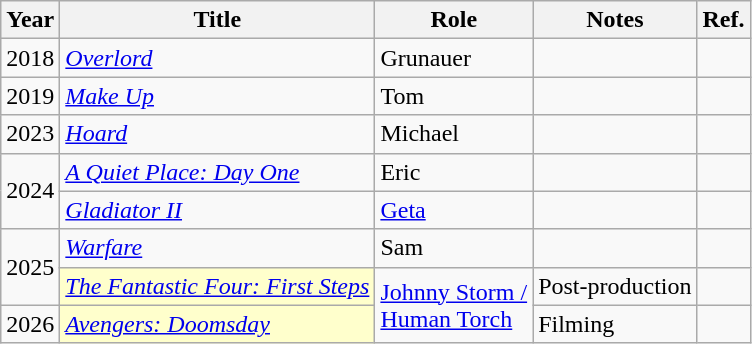<table class="wikitable sortable">
<tr>
<th>Year</th>
<th>Title</th>
<th>Role</th>
<th class="unsortable">Notes</th>
<th>Ref.</th>
</tr>
<tr>
<td>2018</td>
<td><em><a href='#'>Overlord</a></em></td>
<td>Grunauer</td>
<td></td>
<td></td>
</tr>
<tr>
<td>2019</td>
<td><em><a href='#'>Make Up</a></em></td>
<td>Tom</td>
<td></td>
<td></td>
</tr>
<tr>
<td>2023</td>
<td><em><a href='#'>Hoard</a></em></td>
<td>Michael</td>
<td></td>
<td></td>
</tr>
<tr>
<td rowspan="2">2024</td>
<td><em><a href='#'>A Quiet Place: Day One</a></em></td>
<td>Eric</td>
<td></td>
<td></td>
</tr>
<tr>
<td><em><a href='#'>Gladiator II</a></em></td>
<td><a href='#'>Geta</a></td>
<td></td>
<td></td>
</tr>
<tr>
<td rowspan="2">2025</td>
<td><em><a href='#'>Warfare</a></em></td>
<td>Sam</td>
<td></td>
<td></td>
</tr>
<tr>
<td style="background:#FFFFCC;"><em><a href='#'>The Fantastic Four: First Steps</a></em> </td>
<td rowspan=2><a href='#'>Johnny Storm / <br>Human Torch</a></td>
<td>Post-production</td>
<td></td>
</tr>
<tr>
<td>2026</td>
<td style="background:#FFFFCC;"><em><a href='#'>Avengers: Doomsday</a></em> </td>
<td>Filming</td>
<td></td>
</tr>
</table>
